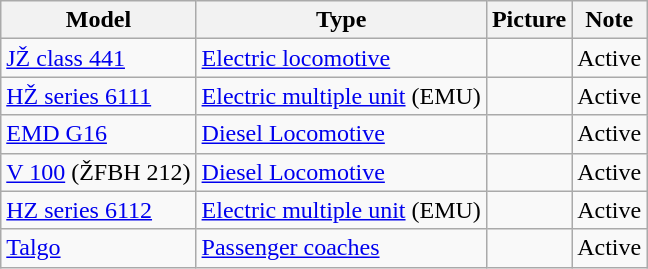<table class="wikitable">
<tr>
<th>Model</th>
<th>Type</th>
<th>Picture</th>
<th>Note</th>
</tr>
<tr>
<td><a href='#'>JŽ class 441</a></td>
<td><a href='#'>Electric locomotive</a></td>
<td></td>
<td>Active</td>
</tr>
<tr>
<td><a href='#'>HŽ series 6111</a></td>
<td><a href='#'>Electric multiple unit</a> (EMU)</td>
<td></td>
<td>Active</td>
</tr>
<tr>
<td><a href='#'>EMD G16</a></td>
<td><a href='#'>Diesel Locomotive</a></td>
<td></td>
<td>Active</td>
</tr>
<tr>
<td><a href='#'>V 100</a> (ŽFBH 212)</td>
<td><a href='#'>Diesel Locomotive</a></td>
<td></td>
<td>Active</td>
</tr>
<tr>
<td><a href='#'>HZ series 6112</a></td>
<td><a href='#'>Electric multiple unit</a> (EMU)</td>
<td></td>
<td>Active</td>
</tr>
<tr>
<td><a href='#'>Talgo</a></td>
<td><a href='#'>Passenger coaches</a></td>
<td></td>
<td>Active</td>
</tr>
</table>
